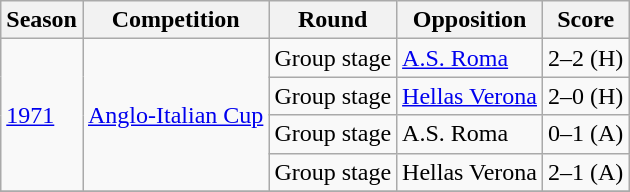<table class="wikitable">
<tr>
<th>Season</th>
<th>Competition</th>
<th>Round</th>
<th>Opposition</th>
<th>Score</th>
</tr>
<tr>
<td rowspan="4"><a href='#'>1971</a></td>
<td rowspan="4"><a href='#'>Anglo-Italian Cup</a></td>
<td>Group stage</td>
<td> <a href='#'>A.S. Roma</a></td>
<td>2–2 (H)</td>
</tr>
<tr>
<td>Group stage</td>
<td> <a href='#'>Hellas Verona</a></td>
<td>2–0 (H)</td>
</tr>
<tr>
<td>Group stage</td>
<td> A.S. Roma</td>
<td>0–1 (A)</td>
</tr>
<tr>
<td>Group stage</td>
<td> Hellas Verona</td>
<td>2–1 (A)</td>
</tr>
<tr>
</tr>
</table>
